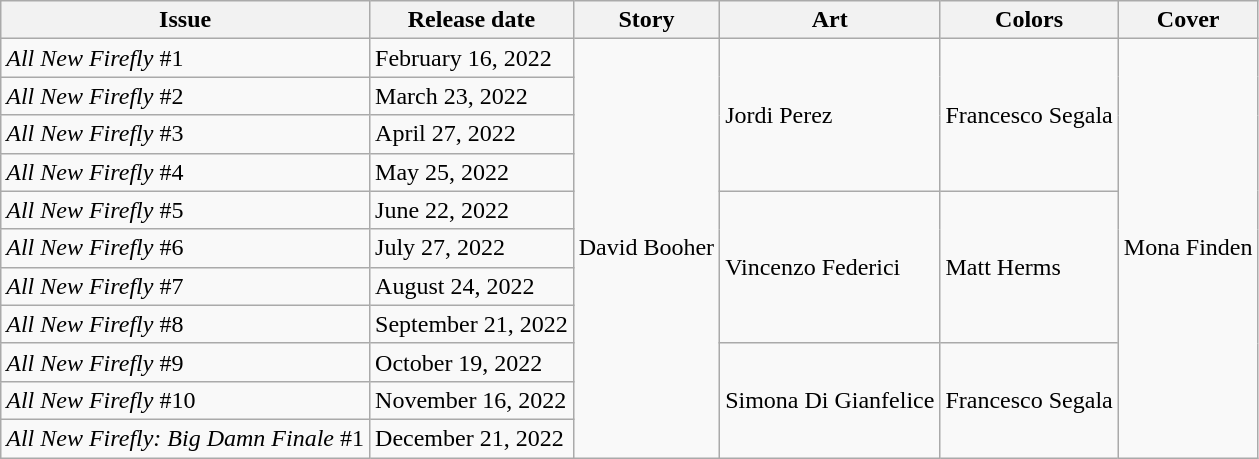<table class="wikitable mw-collapsible"">
<tr>
<th>Issue</th>
<th>Release date</th>
<th>Story</th>
<th>Art</th>
<th>Colors</th>
<th>Cover</th>
</tr>
<tr>
<td><em>All New Firefly</em> #1</td>
<td>February 16, 2022</td>
<td rowspan="11">David Booher</td>
<td rowspan="4">Jordi Perez</td>
<td rowspan="4">Francesco Segala</td>
<td rowspan="11">Mona Finden</td>
</tr>
<tr>
<td><em>All New Firefly</em> #2</td>
<td>March 23, 2022</td>
</tr>
<tr>
<td><em>All New Firefly</em> #3</td>
<td>April 27, 2022</td>
</tr>
<tr>
<td><em>All New Firefly</em> #4</td>
<td>May 25, 2022</td>
</tr>
<tr>
<td><em>All New Firefly</em> #5</td>
<td>June 22, 2022</td>
<td rowspan="4">Vincenzo Federici</td>
<td rowspan="4">Matt Herms</td>
</tr>
<tr>
<td><em>All New Firefly</em> #6</td>
<td>July 27, 2022</td>
</tr>
<tr>
<td><em>All New Firefly</em> #7</td>
<td>August 24, 2022</td>
</tr>
<tr>
<td><em>All New Firefly</em> #8</td>
<td>September 21, 2022</td>
</tr>
<tr>
<td><em>All New Firefly</em> #9</td>
<td>October 19, 2022</td>
<td rowspan="3">Simona Di Gianfelice</td>
<td rowspan="3">Francesco Segala</td>
</tr>
<tr>
<td><em>All New Firefly</em> #10</td>
<td>November 16, 2022</td>
</tr>
<tr>
<td><em>All New Firefly: Big Damn Finale</em> #1</td>
<td>December 21, 2022</td>
</tr>
</table>
